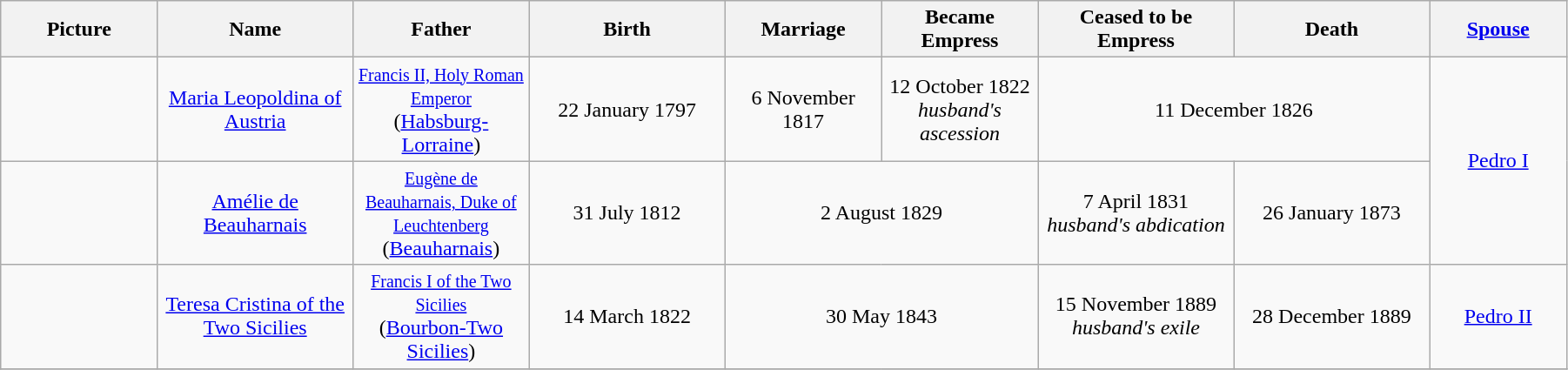<table width=95% class="wikitable">
<tr>
<th width = "8%">Picture</th>
<th width = "10%">Name</th>
<th width = "9%">Father</th>
<th width = "10%">Birth</th>
<th width = "8%">Marriage</th>
<th width = "8%">Became Empress</th>
<th width = "10%">Ceased to be Empress</th>
<th width = "10%">Death</th>
<th width = "7%"><a href='#'>Spouse</a></th>
</tr>
<tr>
<td align="center"></td>
<td align="center"><a href='#'>Maria Leopoldina of Austria</a></td>
<td align="center"><small><a href='#'>Francis II, Holy Roman Emperor</a></small><br> (<a href='#'>Habsburg-Lorraine</a>)</td>
<td align="center">22 January 1797</td>
<td align="center">6 November 1817</td>
<td align="center">12 October 1822<br><em>husband's ascession</em></td>
<td align="center" colspan="2">11 December 1826</td>
<td align="center" rowspan="2"><a href='#'>Pedro I</a></td>
</tr>
<tr>
<td align="center"></td>
<td align="center"><a href='#'>Amélie de Beauharnais</a></td>
<td align="center"><small><a href='#'>Eugène de Beauharnais, Duke of Leuchtenberg</a></small><br> (<a href='#'>Beauharnais</a>)</td>
<td align="center">31 July 1812</td>
<td align="center" colspan="2">2 August 1829</td>
<td align="center">7 April 1831<br><em>husband's abdication</em></td>
<td align="center">26 January 1873</td>
</tr>
<tr>
<td align="center"></td>
<td align="center"><a href='#'>Teresa Cristina of the Two Sicilies</a></td>
<td align="center"><small><a href='#'>Francis I of the Two Sicilies</a></small><br> (<a href='#'>Bourbon-Two Sicilies</a>)</td>
<td align="center">14 March 1822</td>
<td align="center" colspan="2">30 May 1843</td>
<td align="center">15 November 1889<br><em>husband's exile</em></td>
<td align="center">28 December 1889</td>
<td align="center"><a href='#'>Pedro II</a></td>
</tr>
<tr>
</tr>
</table>
